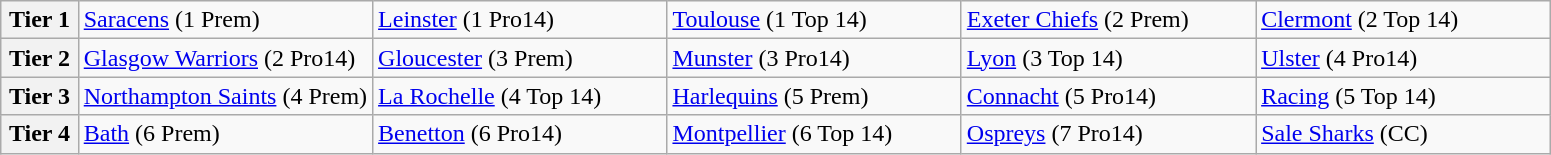<table class="wikitable">
<tr>
<th width=5%>Tier 1</th>
<td width=19%> <a href='#'>Saracens</a> (1 Prem)</td>
<td width=19%> <a href='#'>Leinster</a> (1 Pro14)</td>
<td width=19%> <a href='#'>Toulouse</a> (1 Top 14)</td>
<td width=19%> <a href='#'>Exeter Chiefs</a> (2 Prem)</td>
<td width=19%> <a href='#'>Clermont</a> (2 Top 14)</td>
</tr>
<tr>
<th width=5%>Tier 2</th>
<td width=19%> <a href='#'>Glasgow Warriors</a> (2 Pro14)</td>
<td width=19%> <a href='#'>Gloucester</a> (3 Prem)</td>
<td width=19%> <a href='#'>Munster</a> (3 Pro14)</td>
<td width=19%> <a href='#'>Lyon</a> (3 Top 14)</td>
<td width=19%> <a href='#'>Ulster</a> (4 Pro14)</td>
</tr>
<tr>
<th width=5%>Tier 3</th>
<td width=19%> <a href='#'>Northampton Saints</a> (4 Prem)</td>
<td width=19%> <a href='#'>La Rochelle</a> (4 Top 14)</td>
<td width=19%> <a href='#'>Harlequins</a> (5 Prem)</td>
<td width=19%> <a href='#'>Connacht</a> (5 Pro14)</td>
<td width=19%> <a href='#'>Racing</a> (5 Top 14)</td>
</tr>
<tr>
<th width=5%>Tier 4</th>
<td width=19%> <a href='#'>Bath</a> (6 Prem)</td>
<td width=19%> <a href='#'>Benetton</a> (6 Pro14)</td>
<td width=19%> <a href='#'>Montpellier</a> (6 Top 14)</td>
<td width=19%> <a href='#'>Ospreys</a> (7 Pro14)</td>
<td width=19%> <a href='#'>Sale Sharks</a> (CC)</td>
</tr>
</table>
